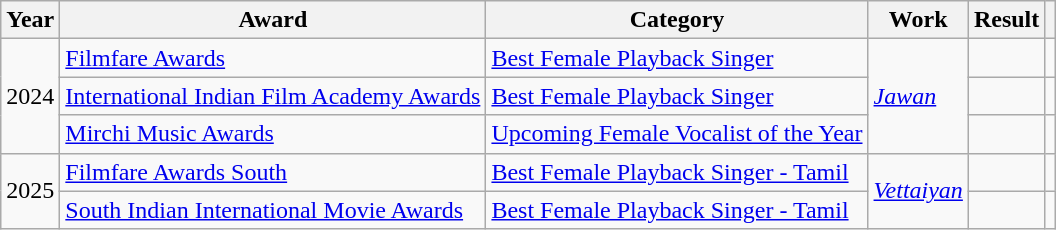<table class="wikitable plainrowheaders sortable">
<tr>
<th scope="col">Year</th>
<th scope="col">Award</th>
<th scope="col">Category</th>
<th scope="col">Work</th>
<th scope="col">Result</th>
<th scope="col" class="unsortable"></th>
</tr>
<tr>
<td rowspan='3'>2024</td>
<td><a href='#'>Filmfare Awards</a></td>
<td><a href='#'>Best Female Playback Singer</a></td>
<td rowspan='3'><em><a href='#'>Jawan</a></em></td>
<td></td>
<td></td>
</tr>
<tr>
<td><a href='#'>International Indian Film Academy Awards</a></td>
<td><a href='#'>Best Female Playback Singer</a></td>
<td></td>
<td></td>
</tr>
<tr>
<td><a href='#'>Mirchi Music Awards</a></td>
<td><a href='#'>Upcoming Female Vocalist of the Year</a></td>
<td></td>
<td></td>
</tr>
<tr>
<td rowspan='2'>2025</td>
<td><a href='#'>Filmfare Awards South</a></td>
<td><a href='#'>Best Female Playback Singer - Tamil</a></td>
<td rowspan='2'><em><a href='#'>Vettaiyan</a></em></td>
<td></td>
</tr>
<tr>
<td><a href='#'>South Indian International Movie Awards</a></td>
<td><a href='#'>Best Female Playback Singer - Tamil</a></td>
<td></td>
<td></td>
</tr>
</table>
